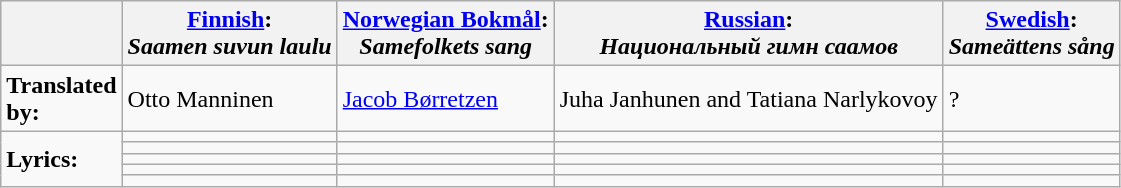<table class="wikitable">
<tr>
<th></th>
<th><a href='#'>Finnish</a>:<br><em>Saamen suvun laulu</em></th>
<th><a href='#'>Norwegian Bokmål</a>:<br><em>Samefolkets sang</em></th>
<th><a href='#'>Russian</a>:<br><em>Национальный гимн саамов</em></th>
<th><a href='#'>Swedish</a>:<br><em>Sameättens sång</em></th>
</tr>
<tr>
<td><strong>Translated<br>by:</strong></td>
<td>Otto Manninen</td>
<td><a href='#'>Jacob Børretzen</a></td>
<td>Juha Janhunen and Tatiana Narlykovoy</td>
<td>?</td>
</tr>
<tr>
<td rowspan="5"><strong>Lyrics:</strong></td>
<td></td>
<td></td>
<td></td>
<td></td>
</tr>
<tr>
<td></td>
<td></td>
<td></td>
<td></td>
</tr>
<tr>
<td></td>
<td></td>
<td></td>
<td></td>
</tr>
<tr>
<td></td>
<td></td>
<td></td>
<td></td>
</tr>
<tr>
<td></td>
<td></td>
<td></td>
<td></td>
</tr>
</table>
